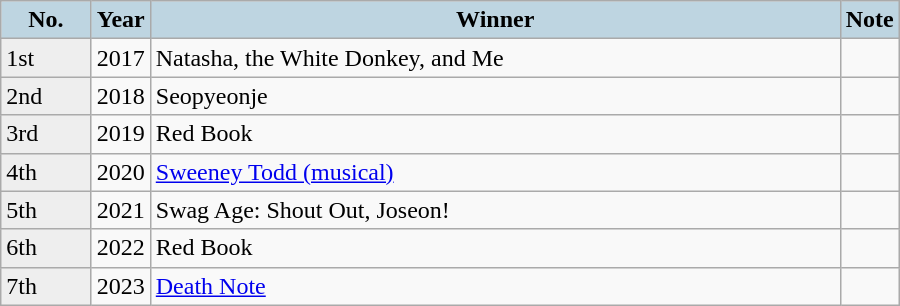<table class="wikitable" style="width:600px">
<tr>
<th style="background:#BED5E1;">No.</th>
<th style="background:#BED5E1;" width=30>Year</th>
<th style="background:#BED5E1;">Winner</th>
<th style="background:#BED5E1;" width=30>Note</th>
</tr>
<tr>
<td style="background:#eeeeee">1st</td>
<td>2017</td>
<td>Natasha, the White Donkey, and Me</td>
<td></td>
</tr>
<tr>
<td style="background:#eeeeee">2nd</td>
<td>2018</td>
<td>Seopyeonje</td>
<td></td>
</tr>
<tr>
<td style="background:#eeeeee">3rd</td>
<td>2019</td>
<td>Red Book</td>
<td></td>
</tr>
<tr>
<td style="background:#eeeeee">4th</td>
<td>2020</td>
<td><a href='#'>Sweeney Todd (musical)</a></td>
<td></td>
</tr>
<tr>
<td style="background:#eeeeee">5th</td>
<td>2021</td>
<td>Swag Age: Shout Out, Joseon!</td>
<td></td>
</tr>
<tr>
<td style="background:#eeeeee">6th</td>
<td>2022</td>
<td>Red Book</td>
<td></td>
</tr>
<tr>
<td style="background:#eeeeee">7th</td>
<td>2023</td>
<td><a href='#'>Death Note</a></td>
<td></td>
</tr>
</table>
